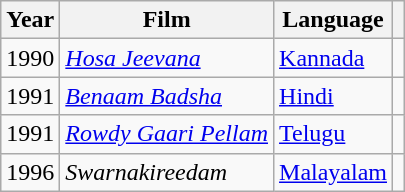<table class="wikitable">
<tr>
<th>Year</th>
<th>Film</th>
<th>Language</th>
<th></th>
</tr>
<tr>
<td>1990</td>
<td><em><a href='#'>Hosa Jeevana</a></em></td>
<td><a href='#'>Kannada</a></td>
<td style="text-align: center;"></td>
</tr>
<tr>
<td>1991</td>
<td><em><a href='#'>Benaam Badsha</a></em></td>
<td><a href='#'>Hindi</a></td>
<td style="text-align: center;"></td>
</tr>
<tr>
<td>1991</td>
<td><em><a href='#'>Rowdy Gaari Pellam</a></em></td>
<td><a href='#'>Telugu</a></td>
<td style="text-align: center;"></td>
</tr>
<tr>
<td>1996</td>
<td><em>Swarnakireedam</em></td>
<td><a href='#'>Malayalam</a></td>
<td style="text-align: center;"></td>
</tr>
</table>
